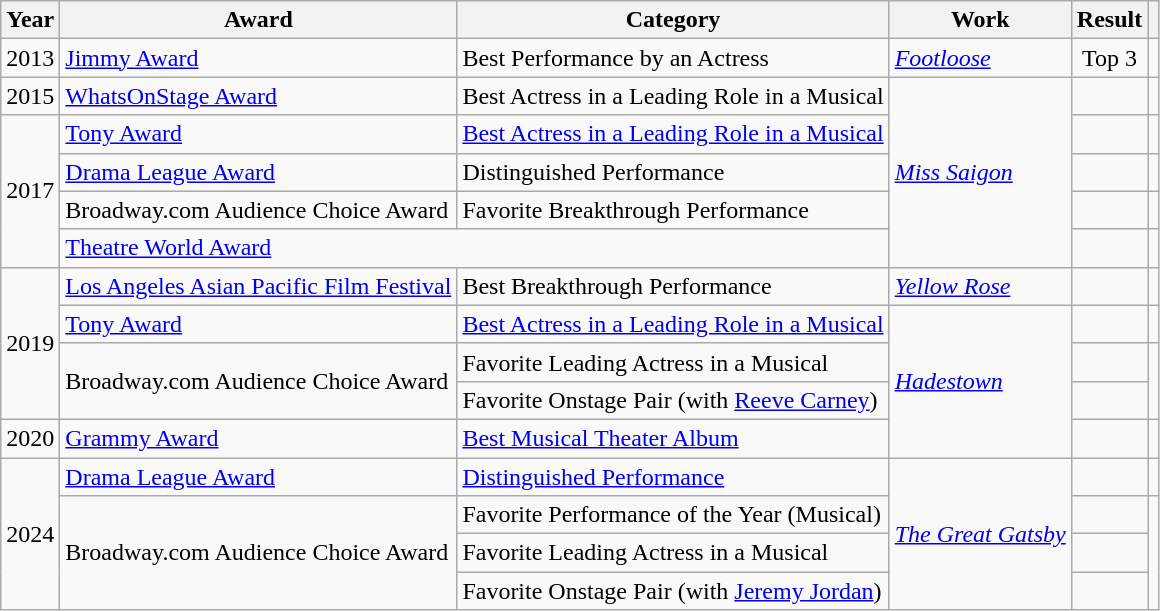<table class="wikitable">
<tr>
<th>Year</th>
<th>Award</th>
<th>Category</th>
<th>Work</th>
<th>Result</th>
<th></th>
</tr>
<tr>
<td align="center">2013</td>
<td><a href='#'>Jimmy Award</a></td>
<td>Best Performance by an Actress</td>
<td><em><a href='#'>Footloose</a></em></td>
<td align="center">Top 3</td>
<td></td>
</tr>
<tr>
<td align="center">2015</td>
<td><a href='#'>WhatsOnStage Award</a></td>
<td>Best Actress in a Leading Role in a Musical</td>
<td rowspan ="5"><em><a href='#'>Miss Saigon</a></em></td>
<td></td>
<td></td>
</tr>
<tr>
<td rowspan = "4" align="center">2017</td>
<td><a href='#'>Tony Award</a></td>
<td><a href='#'>Best Actress in a Leading Role in a Musical</a></td>
<td></td>
<td></td>
</tr>
<tr>
<td><a href='#'>Drama League Award</a></td>
<td>Distinguished Performance</td>
<td></td>
<td></td>
</tr>
<tr>
<td>Broadway.com Audience Choice Award</td>
<td>Favorite Breakthrough Performance</td>
<td></td>
<td></td>
</tr>
<tr>
<td colspan="2"><a href='#'>Theatre World Award</a></td>
<td></td>
<td></td>
</tr>
<tr>
<td rowspan=4 align="center">2019</td>
<td><a href='#'>Los Angeles Asian Pacific Film Festival</a></td>
<td>Best Breakthrough Performance</td>
<td><em><a href='#'>Yellow Rose</a></em></td>
<td></td>
<td style="text-align:center;"></td>
</tr>
<tr>
<td><a href='#'>Tony Award</a></td>
<td><a href='#'>Best Actress in a Leading Role in a Musical</a></td>
<td rowspan=4><em><a href='#'>Hadestown</a></em></td>
<td></td>
<td></td>
</tr>
<tr>
<td rowspan=2>Broadway.com Audience Choice Award</td>
<td>Favorite Leading Actress in a Musical</td>
<td></td>
<td rowspan=2></td>
</tr>
<tr>
<td>Favorite Onstage Pair (with <a href='#'>Reeve Carney</a>)</td>
<td></td>
</tr>
<tr>
<td align="center">2020</td>
<td><a href='#'>Grammy Award</a></td>
<td><a href='#'>Best Musical Theater Album</a></td>
<td></td>
<td></td>
</tr>
<tr>
<td rowspan="4" align="center">2024</td>
<td><a href='#'>Drama League Award</a></td>
<td><a href='#'>Distinguished Performance</a></td>
<td rowspan="4"><em><a href='#'>The Great Gatsby</a></em></td>
<td></td>
<td></td>
</tr>
<tr>
<td rowspan="3">Broadway.com Audience Choice Award</td>
<td>Favorite Performance of the Year (Musical)</td>
<td></td>
<td rowspan="3"></td>
</tr>
<tr>
<td>Favorite Leading Actress in a Musical</td>
<td></td>
</tr>
<tr>
<td>Favorite Onstage Pair (with <a href='#'>Jeremy Jordan</a>)</td>
<td></td>
</tr>
</table>
